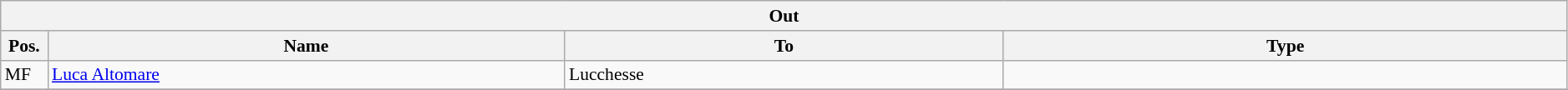<table class="wikitable" style="font-size:90%;width:99%;">
<tr>
<th colspan="4">Out</th>
</tr>
<tr>
<th width=3%>Pos.</th>
<th width=33%>Name</th>
<th width=28%>To</th>
<th width=36%>Type</th>
</tr>
<tr>
<td>MF</td>
<td><a href='#'>Luca Altomare</a></td>
<td>Lucchesse</td>
<td></td>
</tr>
<tr>
</tr>
</table>
